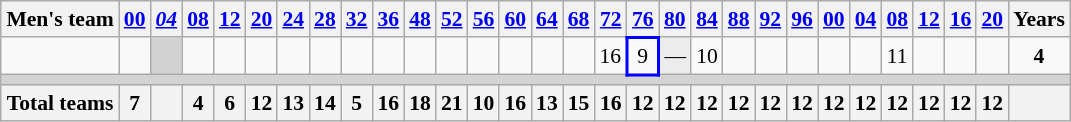<table class="wikitable" style="text-align: center; font-size: 90%; margin-left: 1em;">
<tr>
<th>Men's team</th>
<th><a href='#'>00</a></th>
<th><em><a href='#'>04</a></em></th>
<th><a href='#'>08</a></th>
<th><a href='#'>12</a></th>
<th><a href='#'>20</a></th>
<th><a href='#'>24</a></th>
<th><a href='#'>28</a></th>
<th><a href='#'>32</a></th>
<th><a href='#'>36</a></th>
<th><a href='#'>48</a></th>
<th><a href='#'>52</a></th>
<th><a href='#'>56</a></th>
<th><a href='#'>60</a></th>
<th><a href='#'>64</a></th>
<th><a href='#'>68</a></th>
<th><a href='#'>72</a></th>
<th><a href='#'>76</a></th>
<th><a href='#'>80</a></th>
<th><a href='#'>84</a></th>
<th><a href='#'>88</a></th>
<th><a href='#'>92</a></th>
<th><a href='#'>96</a></th>
<th><a href='#'>00</a></th>
<th><a href='#'>04</a></th>
<th><a href='#'>08</a></th>
<th><a href='#'>12</a></th>
<th><a href='#'>16</a></th>
<th><a href='#'>20</a></th>
<th>Years</th>
</tr>
<tr>
<td style="text-align: left;"></td>
<td></td>
<td style="background-color: lightgray;"></td>
<td></td>
<td></td>
<td></td>
<td></td>
<td></td>
<td></td>
<td></td>
<td></td>
<td></td>
<td></td>
<td></td>
<td></td>
<td></td>
<td>16</td>
<td style="border: 2px solid blue;">9</td>
<td style="background-color: #ececec;">—</td>
<td>10</td>
<td></td>
<td></td>
<td></td>
<td></td>
<td></td>
<td>11</td>
<td></td>
<td></td>
<td></td>
<td><strong>4</strong></td>
</tr>
<tr style="background-color: lightgrey;">
<td colspan="30"></td>
</tr>
<tr>
<th>Total teams</th>
<th>7</th>
<th></th>
<th>4</th>
<th>6</th>
<th>12</th>
<th>13</th>
<th>14</th>
<th>5</th>
<th>16</th>
<th>18</th>
<th>21</th>
<th>10</th>
<th>16</th>
<th>13</th>
<th>15</th>
<th>16</th>
<th>12</th>
<th>12</th>
<th>12</th>
<th>12</th>
<th>12</th>
<th>12</th>
<th>12</th>
<th>12</th>
<th>12</th>
<th>12</th>
<th>12</th>
<th>12</th>
<th></th>
</tr>
</table>
